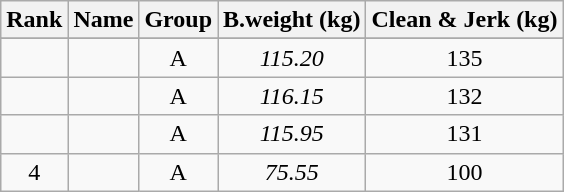<table class="wikitable sortable" style="text-align:center;">
<tr>
<th>Rank</th>
<th>Name</th>
<th>Group</th>
<th>B.weight (kg)</th>
<th>Clean & Jerk (kg)</th>
</tr>
<tr>
</tr>
<tr>
<td></td>
<td align=left></td>
<td>A</td>
<td><em>115.20</em></td>
<td>135</td>
</tr>
<tr>
<td></td>
<td align=left></td>
<td>A</td>
<td><em>116.15</em></td>
<td>132</td>
</tr>
<tr>
<td></td>
<td align=left></td>
<td>A</td>
<td><em>115.95</em></td>
<td>131</td>
</tr>
<tr>
<td>4</td>
<td align=left></td>
<td>A</td>
<td><em>75.55</em></td>
<td>100</td>
</tr>
</table>
